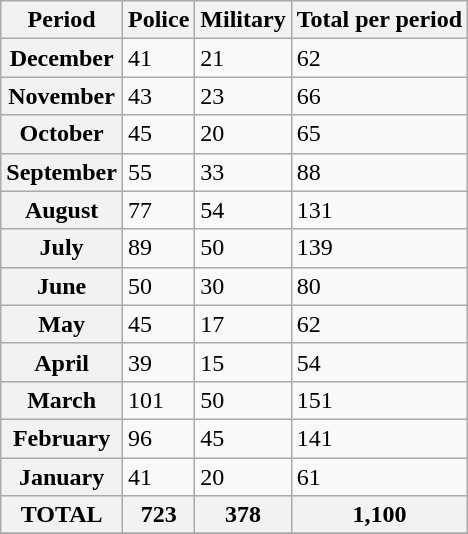<table class="wikitable" align="center" style="margin:0 1em 0.5em 0;">
<tr>
<th>Period</th>
<th>Police</th>
<th>Military</th>
<th>Total per period</th>
</tr>
<tr>
<th>December</th>
<td>41</td>
<td>21</td>
<td>62</td>
</tr>
<tr>
<th>November</th>
<td>43</td>
<td>23</td>
<td>66</td>
</tr>
<tr>
<th>October</th>
<td>45</td>
<td>20</td>
<td>65</td>
</tr>
<tr>
<th>September</th>
<td>55</td>
<td>33</td>
<td>88</td>
</tr>
<tr>
<th>August</th>
<td>77</td>
<td>54</td>
<td>131</td>
</tr>
<tr>
<th>July</th>
<td>89</td>
<td>50</td>
<td>139</td>
</tr>
<tr>
<th>June</th>
<td>50</td>
<td>30</td>
<td>80</td>
</tr>
<tr>
<th>May</th>
<td>45</td>
<td>17</td>
<td>62</td>
</tr>
<tr>
<th>April</th>
<td>39</td>
<td>15</td>
<td>54</td>
</tr>
<tr>
<th>March</th>
<td>101</td>
<td>50</td>
<td>151</td>
</tr>
<tr>
<th>February</th>
<td>96</td>
<td>45</td>
<td>141</td>
</tr>
<tr>
<th>January</th>
<td>41</td>
<td>20</td>
<td>61</td>
</tr>
<tr>
<th><span>TOTAL</span></th>
<th>723</th>
<th>378</th>
<th>1,100</th>
</tr>
<tr>
</tr>
</table>
